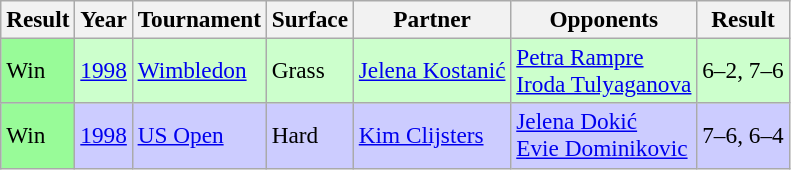<table class="sortable wikitable" style="font-size:97%;">
<tr>
<th><strong>Result</strong></th>
<th><strong>Year</strong></th>
<th><strong>Tournament</strong></th>
<th><strong>Surface</strong></th>
<th><strong>Partner</strong></th>
<th><strong>Opponents</strong></th>
<th><strong>Result</strong></th>
</tr>
<tr bgcolor="#CCFFCC">
<td style="background:#98fb98;">Win</td>
<td><a href='#'>1998</a></td>
<td><a href='#'>Wimbledon</a></td>
<td>Grass</td>
<td> <a href='#'>Jelena Kostanić</a></td>
<td> <a href='#'>Petra Rampre</a> <br>  <a href='#'>Iroda Tulyaganova</a></td>
<td>6–2, 7–6</td>
</tr>
<tr bgcolor="#CCCCFF">
<td style="background:#98fb98;">Win</td>
<td><a href='#'>1998</a></td>
<td><a href='#'>US Open</a></td>
<td>Hard</td>
<td> <a href='#'>Kim Clijsters</a></td>
<td> <a href='#'>Jelena Dokić</a> <br>  <a href='#'>Evie Dominikovic</a></td>
<td>7–6, 6–4</td>
</tr>
</table>
